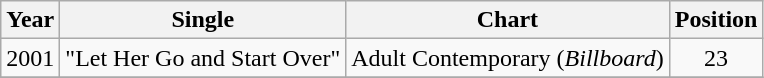<table class="wikitable">
<tr>
<th scope="col">Year</th>
<th scope="col">Single</th>
<th scope="col">Chart</th>
<th scope="col">Position</th>
</tr>
<tr>
<td>2001</td>
<td scope="row">"Let Her Go and Start Over"</td>
<td>Adult Contemporary (<em>Billboard</em>)</td>
<td align="center">23</td>
</tr>
<tr>
</tr>
</table>
